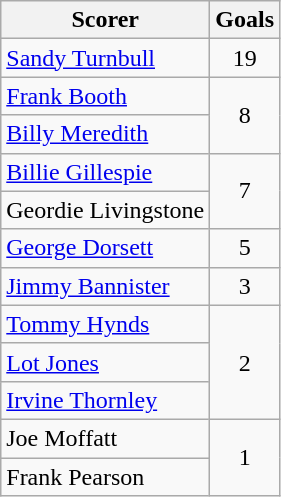<table class="wikitable">
<tr>
<th>Scorer</th>
<th>Goals</th>
</tr>
<tr>
<td> <a href='#'>Sandy Turnbull</a></td>
<td align=center>19</td>
</tr>
<tr>
<td> <a href='#'>Frank Booth</a></td>
<td rowspan="2" align=center>8</td>
</tr>
<tr>
<td> <a href='#'>Billy Meredith</a></td>
</tr>
<tr>
<td> <a href='#'>Billie Gillespie</a></td>
<td rowspan="2" align=center>7</td>
</tr>
<tr>
<td>Geordie Livingstone</td>
</tr>
<tr>
<td> <a href='#'>George Dorsett</a></td>
<td align=center>5</td>
</tr>
<tr>
<td> <a href='#'>Jimmy Bannister</a></td>
<td align=center>3</td>
</tr>
<tr>
<td> <a href='#'>Tommy Hynds</a></td>
<td rowspan="3" align=center>2</td>
</tr>
<tr>
<td> <a href='#'>Lot Jones</a></td>
</tr>
<tr>
<td> <a href='#'>Irvine Thornley</a></td>
</tr>
<tr>
<td>Joe Moffatt</td>
<td rowspan="2" align=center>1</td>
</tr>
<tr>
<td>Frank Pearson</td>
</tr>
</table>
